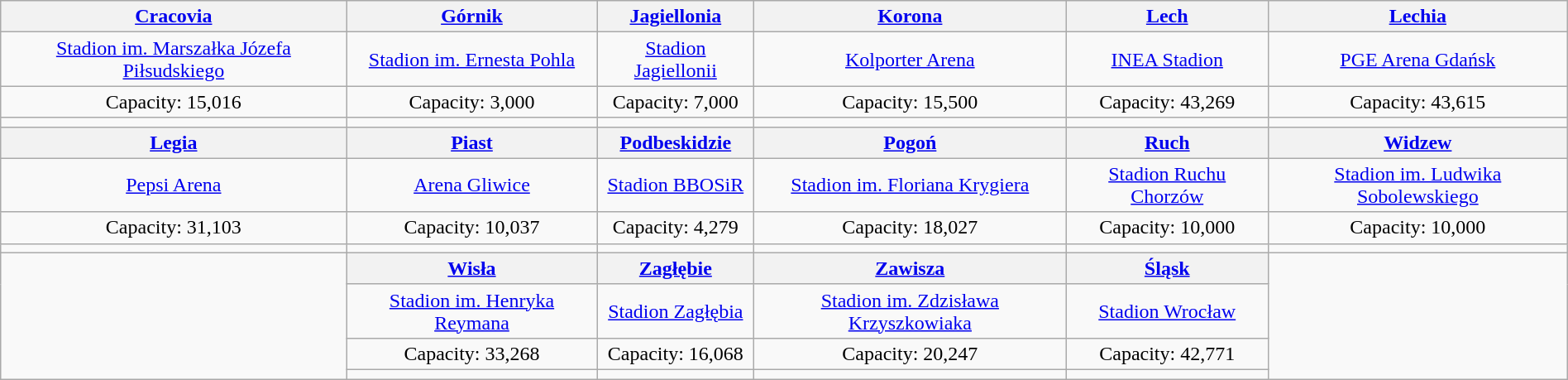<table class="wikitable" style="text-align:center; margin:0.5em auto;">
<tr>
<th><a href='#'>Cracovia</a></th>
<th><a href='#'>Górnik</a></th>
<th><a href='#'>Jagiellonia</a></th>
<th><a href='#'>Korona</a></th>
<th><a href='#'>Lech</a></th>
<th><a href='#'>Lechia</a></th>
</tr>
<tr>
<td><a href='#'>Stadion im. Marszałka Józefa Piłsudskiego</a></td>
<td><a href='#'>Stadion im. Ernesta Pohla</a></td>
<td><a href='#'>Stadion Jagiellonii</a></td>
<td><a href='#'>Kolporter Arena</a></td>
<td><a href='#'>INEA Stadion</a></td>
<td><a href='#'>PGE Arena Gdańsk</a></td>
</tr>
<tr>
<td>Capacity: 15,016</td>
<td>Capacity: 3,000</td>
<td>Capacity: 7,000</td>
<td>Capacity: 15,500</td>
<td>Capacity: 43,269</td>
<td>Capacity: 43,615</td>
</tr>
<tr>
<td></td>
<td></td>
<td></td>
<td></td>
<td></td>
<td></td>
</tr>
<tr>
<th><a href='#'>Legia</a></th>
<th><a href='#'>Piast</a></th>
<th><a href='#'>Podbeskidzie</a></th>
<th><a href='#'>Pogoń</a></th>
<th><a href='#'>Ruch</a></th>
<th><a href='#'>Widzew</a></th>
</tr>
<tr>
<td><a href='#'>Pepsi Arena</a></td>
<td><a href='#'>Arena Gliwice</a></td>
<td><a href='#'>Stadion BBOSiR</a></td>
<td><a href='#'>Stadion im. Floriana Krygiera</a></td>
<td><a href='#'>Stadion Ruchu Chorzów</a></td>
<td><a href='#'>Stadion im. Ludwika Sobolewskiego</a></td>
</tr>
<tr>
<td>Capacity: 31,103</td>
<td>Capacity: 10,037</td>
<td>Capacity: 4,279</td>
<td>Capacity: 18,027</td>
<td>Capacity: 10,000</td>
<td>Capacity: 10,000</td>
</tr>
<tr>
<td></td>
<td></td>
<td></td>
<td></td>
<td></td>
<td></td>
</tr>
<tr>
<td rowspan=4></td>
<th><a href='#'>Wisła</a></th>
<th><a href='#'>Zagłębie</a></th>
<th><a href='#'>Zawisza</a></th>
<th><a href='#'>Śląsk</a></th>
</tr>
<tr>
<td><a href='#'>Stadion im. Henryka Reymana</a></td>
<td><a href='#'>Stadion Zagłębia</a></td>
<td><a href='#'>Stadion im. Zdzisława Krzyszkowiaka</a></td>
<td><a href='#'>Stadion Wrocław</a></td>
</tr>
<tr>
<td>Capacity: 33,268</td>
<td>Capacity: 16,068</td>
<td>Capacity: 20,247</td>
<td>Capacity: 42,771</td>
</tr>
<tr>
<td></td>
<td></td>
<td></td>
<td></td>
</tr>
</table>
